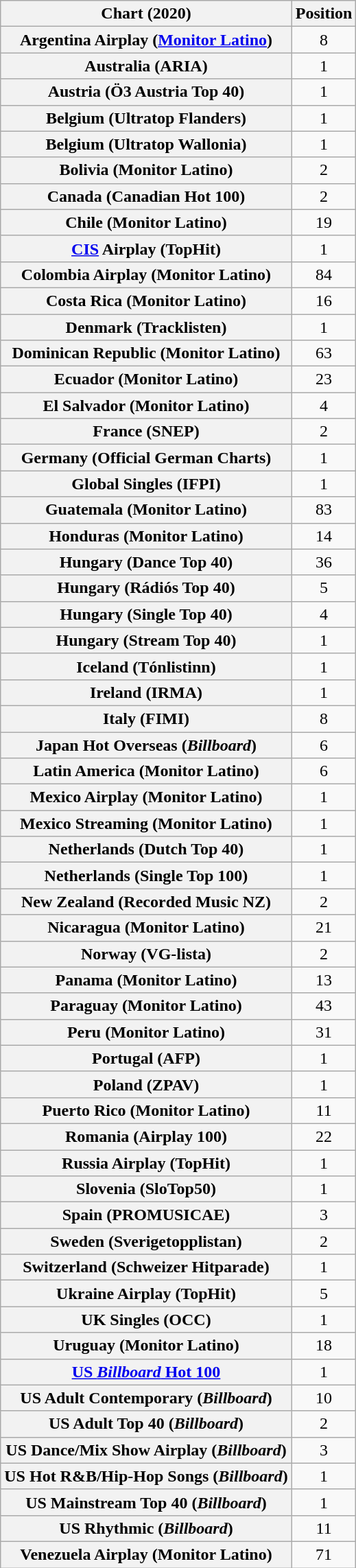<table class="wikitable sortable plainrowheaders" style="text-align:center">
<tr>
<th scope="col">Chart (2020)</th>
<th scope="col">Position</th>
</tr>
<tr>
<th scope="row">Argentina Airplay (<a href='#'>Monitor Latino</a>)</th>
<td>8</td>
</tr>
<tr>
<th scope="row">Australia (ARIA)</th>
<td>1</td>
</tr>
<tr>
<th scope="row">Austria (Ö3 Austria Top 40)</th>
<td>1</td>
</tr>
<tr>
<th scope="row">Belgium (Ultratop Flanders)</th>
<td>1</td>
</tr>
<tr>
<th scope="row">Belgium (Ultratop Wallonia)</th>
<td>1</td>
</tr>
<tr>
<th scope="row">Bolivia (Monitor Latino)</th>
<td>2</td>
</tr>
<tr>
<th scope="row">Canada (Canadian Hot 100)</th>
<td>2</td>
</tr>
<tr>
<th scope="row">Chile (Monitor Latino)</th>
<td>19</td>
</tr>
<tr>
<th scope="row"><a href='#'>CIS</a> Airplay (TopHit)</th>
<td>1</td>
</tr>
<tr>
<th scope="row">Colombia Airplay (Monitor Latino)</th>
<td>84</td>
</tr>
<tr>
<th scope="row">Costa Rica (Monitor Latino)</th>
<td>16</td>
</tr>
<tr>
<th scope="row">Denmark (Tracklisten)</th>
<td>1</td>
</tr>
<tr>
<th scope="row">Dominican Republic (Monitor Latino)</th>
<td>63</td>
</tr>
<tr>
<th scope="row">Ecuador (Monitor Latino)</th>
<td>23</td>
</tr>
<tr>
<th scope="row">El Salvador (Monitor Latino)</th>
<td>4</td>
</tr>
<tr>
<th scope="row">France (SNEP)</th>
<td>2</td>
</tr>
<tr>
<th scope="row">Germany (Official German Charts)</th>
<td>1</td>
</tr>
<tr>
<th scope="row">Global Singles (IFPI)</th>
<td>1</td>
</tr>
<tr>
<th scope="row">Guatemala (Monitor Latino)</th>
<td>83</td>
</tr>
<tr>
<th scope="row">Honduras (Monitor Latino)</th>
<td>14</td>
</tr>
<tr>
<th scope="row">Hungary (Dance Top 40)</th>
<td>36</td>
</tr>
<tr>
<th scope="row">Hungary (Rádiós Top 40)</th>
<td>5</td>
</tr>
<tr>
<th scope="row">Hungary (Single Top 40)</th>
<td>4</td>
</tr>
<tr>
<th scope="row">Hungary (Stream Top 40)</th>
<td>1</td>
</tr>
<tr>
<th scope="row">Iceland (Tónlistinn)</th>
<td>1</td>
</tr>
<tr>
<th scope="row">Ireland (IRMA)</th>
<td>1</td>
</tr>
<tr>
<th scope="row">Italy (FIMI)</th>
<td>8</td>
</tr>
<tr>
<th scope="row">Japan Hot Overseas (<em>Billboard</em>)</th>
<td>6</td>
</tr>
<tr>
<th scope="row">Latin America (Monitor Latino)</th>
<td>6</td>
</tr>
<tr>
<th scope="row">Mexico Airplay (Monitor Latino)</th>
<td>1</td>
</tr>
<tr>
<th scope="row">Mexico Streaming (Monitor Latino)</th>
<td>1</td>
</tr>
<tr>
<th scope="row">Netherlands (Dutch Top 40)</th>
<td>1</td>
</tr>
<tr>
<th scope="row">Netherlands (Single Top 100)</th>
<td>1</td>
</tr>
<tr>
<th scope="row">New Zealand (Recorded Music NZ)</th>
<td>2</td>
</tr>
<tr>
<th scope="row">Nicaragua (Monitor Latino)</th>
<td>21</td>
</tr>
<tr>
<th scope="row">Norway (VG-lista)</th>
<td>2</td>
</tr>
<tr>
<th scope="row">Panama (Monitor Latino)</th>
<td>13</td>
</tr>
<tr>
<th scope="row">Paraguay (Monitor Latino)</th>
<td>43</td>
</tr>
<tr>
<th scope="row">Peru (Monitor Latino)</th>
<td>31</td>
</tr>
<tr>
<th scope="row">Portugal (AFP)</th>
<td>1</td>
</tr>
<tr>
<th scope="row">Poland (ZPAV)</th>
<td>1</td>
</tr>
<tr>
<th scope="row">Puerto Rico (Monitor Latino)</th>
<td>11</td>
</tr>
<tr>
<th scope="row">Romania (Airplay 100)</th>
<td>22</td>
</tr>
<tr>
<th scope="row">Russia Airplay (TopHit)</th>
<td>1</td>
</tr>
<tr>
<th scope="row">Slovenia (SloTop50)</th>
<td>1</td>
</tr>
<tr>
<th scope="row">Spain (PROMUSICAE)</th>
<td>3</td>
</tr>
<tr>
<th scope="row">Sweden (Sverigetopplistan)</th>
<td>2</td>
</tr>
<tr>
<th scope="row">Switzerland (Schweizer Hitparade)</th>
<td>1</td>
</tr>
<tr>
<th scope="row">Ukraine Airplay (TopHit)</th>
<td>5</td>
</tr>
<tr>
<th scope="row">UK Singles (OCC)</th>
<td>1</td>
</tr>
<tr>
<th scope="row">Uruguay (Monitor Latino)</th>
<td>18</td>
</tr>
<tr>
<th scope="row"><a href='#'>US <em>Billboard</em> Hot 100</a></th>
<td>1</td>
</tr>
<tr>
<th scope="row">US Adult Contemporary (<em>Billboard</em>)</th>
<td>10</td>
</tr>
<tr>
<th scope="row">US Adult Top 40 (<em>Billboard</em>)</th>
<td>2</td>
</tr>
<tr>
<th scope="row">US Dance/Mix Show Airplay (<em>Billboard</em>)</th>
<td>3</td>
</tr>
<tr>
<th scope="row">US Hot R&B/Hip-Hop Songs (<em>Billboard</em>)</th>
<td>1</td>
</tr>
<tr>
<th scope="row">US Mainstream Top 40 (<em>Billboard</em>)</th>
<td>1</td>
</tr>
<tr>
<th scope="row">US Rhythmic (<em>Billboard</em>)</th>
<td>11</td>
</tr>
<tr>
<th scope="row">Venezuela Airplay (Monitor Latino)</th>
<td>71</td>
</tr>
</table>
